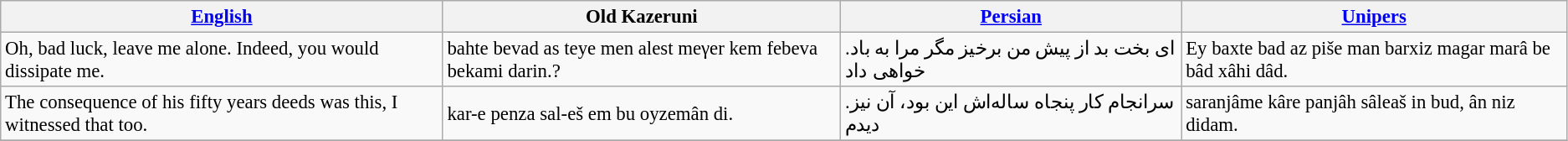<table class="wikitable" style="font-size: 95%">
<tr>
<th><a href='#'>English</a></th>
<th>Old Kazeruni</th>
<th><a href='#'>Persian</a></th>
<th><a href='#'>Unipers</a></th>
</tr>
<tr>
<td>Oh, bad luck, leave me alone. Indeed, you would dissipate me.</td>
<td>bahte bevad as teye men alest meγer kem febeva bekami darin.?</td>
<td>.ای بخت بد از پیش من برخیز مگر مرا به باد خواهی داد</td>
<td>Ey baxte bad az piše man barxiz magar marâ be bâd xâhi dâd.</td>
</tr>
<tr>
<td>The consequence of his fifty years deeds was this, I witnessed that too.</td>
<td>kar-e penza sal-eš em bu oyzemân di.</td>
<td>.سرانجام کار پنجاه ساله‌اش این بود، آن نیز دیدم</td>
<td>saranjâme kâre panjâh sâleaš in bud, ân niz didam.</td>
</tr>
<tr>
</tr>
</table>
